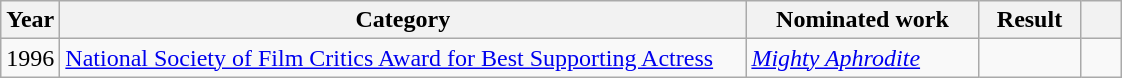<table class="wikitable">
<tr>
<th>Year</th>
<th width="450">Category</th>
<th width="148">Nominated work</th>
<th width="60">Result</th>
<th width="20" class="unsortable"></th>
</tr>
<tr>
<td>1996</td>
<td><a href='#'>National Society of Film Critics Award for Best Supporting Actress</a></td>
<td><em><a href='#'>Mighty Aphrodite</a></em></td>
<td></td>
<td></td>
</tr>
</table>
